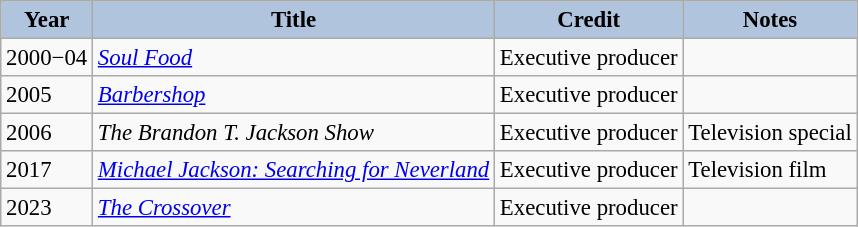<table class="wikitable" style="font-size:95%;">
<tr>
<th style="background:#B0C4DE;">Year</th>
<th style="background:#B0C4DE;">Title</th>
<th style="background:#B0C4DE;">Credit</th>
<th style="background:#B0C4DE;">Notes</th>
</tr>
<tr>
<td>2000−04</td>
<td><em><a href='#'>Soul Food</a></em></td>
<td>Executive producer</td>
<td></td>
</tr>
<tr>
<td>2005</td>
<td><em><a href='#'>Barbershop</a></em></td>
<td>Executive producer</td>
<td></td>
</tr>
<tr>
<td>2006</td>
<td><em>The Brandon T. Jackson Show</em></td>
<td>Executive producer</td>
<td>Television special</td>
</tr>
<tr>
<td>2017</td>
<td><em><a href='#'>Michael Jackson: Searching for Neverland</a></em></td>
<td>Executive producer</td>
<td>Television film</td>
</tr>
<tr>
<td>2023</td>
<td><em><a href='#'>The Crossover</a></em></td>
<td>Executive producer</td>
<td></td>
</tr>
</table>
